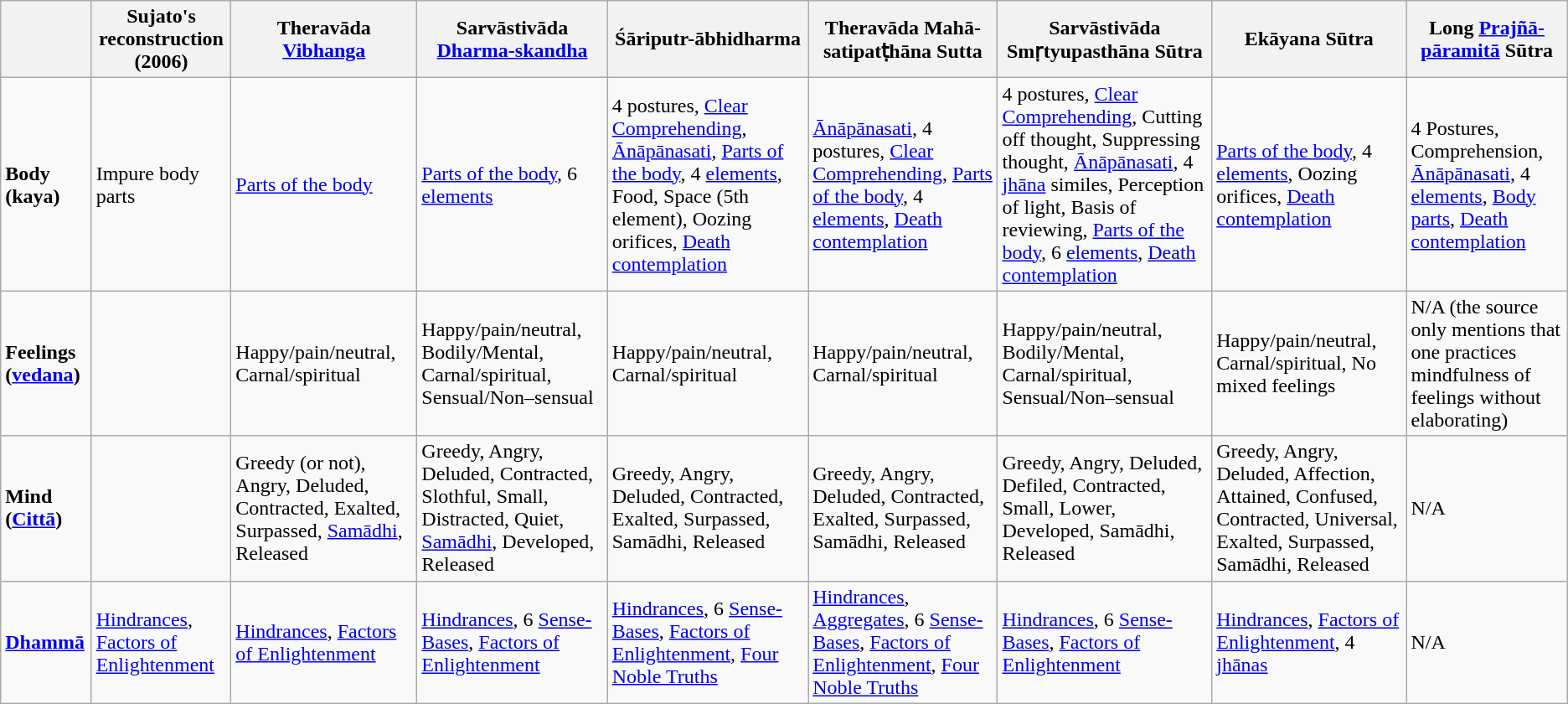<table class="wikitable sortable">
<tr>
<th></th>
<th>Sujato's reconstruction (2006)</th>
<th>Theravāda <a href='#'>Vibhanga</a></th>
<th>Sarvāstivāda <a href='#'>Dharma-skandha</a></th>
<th>Śāriputr-ābhidharma</th>
<th>Theravāda Mahā-satipatṭhāna Sutta</th>
<th>Sarvāstivāda Smṛtyupasthāna Sūtra</th>
<th>Ekāyana Sūtra</th>
<th>Long <a href='#'>Prajñā-pāramitā</a> Sūtra</th>
</tr>
<tr>
<td><strong>Body (kaya)</strong></td>
<td>Impure body parts</td>
<td><a href='#'>Parts of the body</a></td>
<td><a href='#'>Parts of the body</a>, 6 <a href='#'>elements</a></td>
<td>4 postures, <a href='#'>Clear Comprehending</a>, <a href='#'>Ānāpānasati</a>, <a href='#'>Parts of the body</a>, 4 <a href='#'>elements</a>, Food, Space (5th element), Oozing orifices, <a href='#'>Death contemplation</a></td>
<td><a href='#'>Ānāpānasati</a>, 4 postures, <a href='#'>Clear Comprehending</a>, <a href='#'>Parts of the body</a>, 4 <a href='#'>elements</a>, <a href='#'>Death contemplation</a></td>
<td>4 postures, <a href='#'>Clear Comprehending</a>, Cutting off thought, Suppressing thought, <a href='#'>Ānāpānasati</a>, 4 <a href='#'>jhāna</a> similes, Perception of light, Basis of reviewing, <a href='#'>Parts of the body</a>, 6 <a href='#'>elements</a>, <a href='#'>Death contemplation</a></td>
<td><a href='#'>Parts of the body</a>, 4 <a href='#'>elements</a>, Oozing orifices, <a href='#'>Death contemplation</a></td>
<td>4 Postures, Comprehension, <a href='#'>Ānāpānasati</a>, 4 <a href='#'>elements</a>, <a href='#'>Body parts</a>, <a href='#'>Death contemplation</a></td>
</tr>
<tr>
<td><strong>Feelings (<a href='#'>vedana</a>)</strong></td>
<td></td>
<td>Happy/pain/neutral, Carnal/spiritual</td>
<td>Happy/pain/neutral, Bodily/Mental, Carnal/spiritual, Sensual/Non–sensual</td>
<td>Happy/pain/neutral, Carnal/spiritual</td>
<td>Happy/pain/neutral, Carnal/spiritual</td>
<td>Happy/pain/neutral, Bodily/Mental, Carnal/spiritual, Sensual/Non–sensual</td>
<td>Happy/pain/neutral, Carnal/spiritual, No mixed feelings</td>
<td>N/A (the source only mentions that one practices mindfulness of feelings without elaborating)</td>
</tr>
<tr>
<td><strong>Mind (<a href='#'>Cittā</a>)</strong></td>
<td></td>
<td>Greedy (or not), Angry, Deluded, Contracted, Exalted, Surpassed, <a href='#'>Samādhi</a>, Released</td>
<td>Greedy, Angry, Deluded, Contracted, Slothful, Small, Distracted, Quiet, <a href='#'>Samādhi</a>, Developed, Released</td>
<td>Greedy, Angry, Deluded, Contracted, Exalted, Surpassed, Samādhi, Released</td>
<td>Greedy, Angry, Deluded, Contracted, Exalted, Surpassed, Samādhi, Released</td>
<td>Greedy, Angry, Deluded, Defiled, Contracted, Small, Lower, Developed, Samādhi, Released</td>
<td>Greedy, Angry, Deluded, Affection, Attained, Confused, Contracted, Universal, Exalted, Surpassed, Samādhi, Released</td>
<td>N/A</td>
</tr>
<tr>
<td><strong><a href='#'>Dhammā</a></strong></td>
<td><a href='#'>Hindrances</a>, <a href='#'>Factors of Enlightenment</a></td>
<td><a href='#'>Hindrances</a>, <a href='#'>Factors of Enlightenment</a></td>
<td><a href='#'>Hindrances</a>, 6 <a href='#'>Sense-Bases</a>, <a href='#'>Factors of Enlightenment</a></td>
<td><a href='#'>Hindrances</a>, 6 <a href='#'>Sense-Bases</a>, <a href='#'>Factors of Enlightenment</a>, <a href='#'>Four Noble Truths</a></td>
<td><a href='#'>Hindrances</a>, <a href='#'>Aggregates</a>, 6 <a href='#'>Sense-Bases</a>, <a href='#'>Factors of Enlightenment</a>, <a href='#'>Four Noble Truths</a></td>
<td><a href='#'>Hindrances</a>, 6 <a href='#'>Sense-Bases</a>, <a href='#'>Factors of Enlightenment</a></td>
<td><a href='#'>Hindrances</a>, <a href='#'>Factors of Enlightenment</a>, 4 <a href='#'>jhānas</a></td>
<td>N/A</td>
</tr>
</table>
